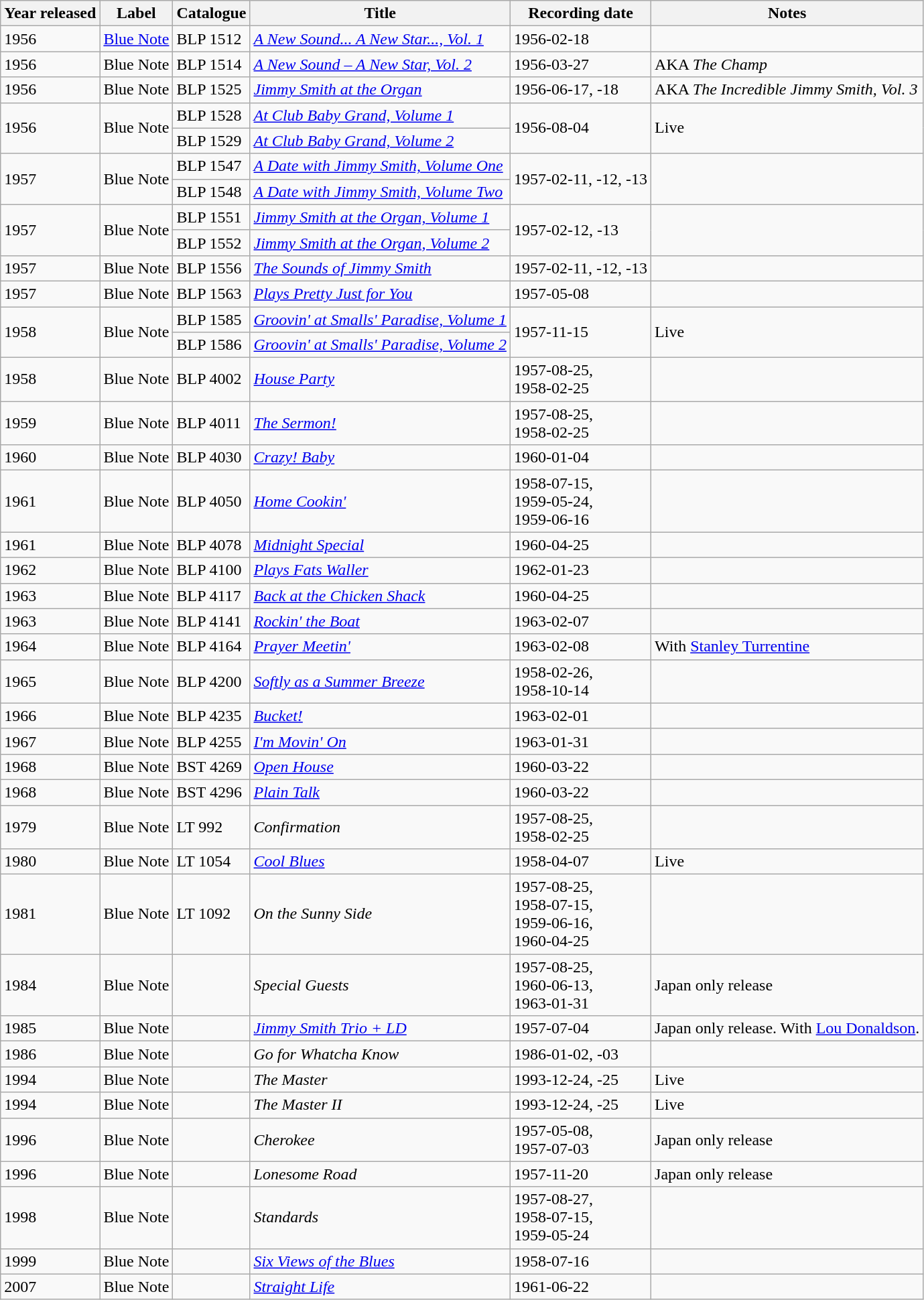<table class="wikitable sortable">
<tr>
<th>Year released</th>
<th>Label</th>
<th>Catalogue</th>
<th>Title</th>
<th>Recording date</th>
<th>Notes</th>
</tr>
<tr>
<td>1956</td>
<td><a href='#'>Blue Note</a></td>
<td>BLP 1512</td>
<td><em><a href='#'>A New Sound... A New Star..., Vol. 1</a></em></td>
<td>1956-02-18</td>
<td></td>
</tr>
<tr>
<td>1956</td>
<td>Blue Note</td>
<td>BLP 1514</td>
<td><em><a href='#'>A New Sound – A New Star, Vol. 2</a></em></td>
<td>1956-03-27</td>
<td>AKA <em>The Champ</em></td>
</tr>
<tr>
<td>1956</td>
<td>Blue Note</td>
<td>BLP 1525</td>
<td><a href='#'><em>Jimmy Smith at the Organ</em></a></td>
<td>1956-06-17, -18</td>
<td>AKA <em>The Incredible Jimmy Smith, Vol. 3</em></td>
</tr>
<tr>
<td rowspan="2">1956</td>
<td rowspan="2">Blue Note</td>
<td>BLP 1528</td>
<td><em><a href='#'>At Club Baby Grand, Volume 1</a></em></td>
<td rowspan="2">1956-08-04</td>
<td rowspan="2">Live</td>
</tr>
<tr>
<td>BLP 1529</td>
<td><em><a href='#'>At Club Baby Grand, Volume 2</a></em></td>
</tr>
<tr>
<td rowspan="2">1957</td>
<td rowspan="2">Blue Note</td>
<td>BLP 1547</td>
<td><a href='#'><em>A Date with Jimmy Smith, Volume One</em></a></td>
<td rowspan="2">1957-02-11, -12, -13</td>
<td rowspan="2"></td>
</tr>
<tr>
<td>BLP 1548</td>
<td><em><a href='#'>A Date with Jimmy Smith, Volume Two</a></em></td>
</tr>
<tr>
<td rowspan="2">1957</td>
<td rowspan="2">Blue Note</td>
<td>BLP 1551</td>
<td><em><a href='#'>Jimmy Smith at the Organ, Volume 1</a></em></td>
<td rowspan="2">1957-02-12, -13</td>
<td rowspan="2"></td>
</tr>
<tr>
<td>BLP 1552</td>
<td><em><a href='#'>Jimmy Smith at the Organ, Volume 2</a></em></td>
</tr>
<tr>
<td>1957</td>
<td>Blue Note</td>
<td>BLP 1556</td>
<td><em><a href='#'>The Sounds of Jimmy Smith</a></em></td>
<td>1957-02-11, -12, -13</td>
<td></td>
</tr>
<tr>
<td>1957</td>
<td>Blue Note</td>
<td>BLP 1563</td>
<td><em><a href='#'>Plays Pretty Just for You</a></em></td>
<td>1957-05-08</td>
<td></td>
</tr>
<tr>
<td rowspan="2">1958</td>
<td rowspan="2">Blue Note</td>
<td>BLP 1585</td>
<td><em><a href='#'>Groovin' at Smalls' Paradise, Volume 1</a></em></td>
<td rowspan="2">1957-11-15</td>
<td rowspan="2">Live</td>
</tr>
<tr>
<td>BLP 1586</td>
<td><em><a href='#'>Groovin' at Smalls' Paradise, Volume 2</a></em></td>
</tr>
<tr>
<td>1958</td>
<td>Blue Note</td>
<td>BLP 4002</td>
<td><em><a href='#'>House Party</a></em></td>
<td>1957-08-25, <br>1958-02-25</td>
<td></td>
</tr>
<tr>
<td>1959</td>
<td>Blue Note</td>
<td>BLP 4011</td>
<td><em><a href='#'>The Sermon!</a></em></td>
<td>1957-08-25, <br>1958-02-25</td>
<td></td>
</tr>
<tr>
<td>1960</td>
<td>Blue Note</td>
<td>BLP 4030</td>
<td><em><a href='#'>Crazy! Baby</a></em></td>
<td>1960-01-04</td>
<td></td>
</tr>
<tr>
<td>1961</td>
<td>Blue Note</td>
<td>BLP 4050</td>
<td><em><a href='#'>Home Cookin'</a></em></td>
<td>1958-07-15,<br> 1959-05-24,<br> 1959-06-16</td>
<td></td>
</tr>
<tr>
<td>1961</td>
<td>Blue Note</td>
<td>BLP 4078</td>
<td><em><a href='#'>Midnight Special</a></em></td>
<td>1960-04-25</td>
<td></td>
</tr>
<tr>
<td>1962</td>
<td>Blue Note</td>
<td>BLP 4100</td>
<td><em><a href='#'>Plays Fats Waller</a></em></td>
<td>1962-01-23</td>
<td></td>
</tr>
<tr>
<td>1963</td>
<td>Blue Note</td>
<td>BLP 4117</td>
<td><em><a href='#'>Back at the Chicken Shack</a></em></td>
<td>1960-04-25</td>
<td></td>
</tr>
<tr>
<td>1963</td>
<td>Blue Note</td>
<td>BLP 4141</td>
<td><em><a href='#'>Rockin' the Boat</a></em></td>
<td>1963-02-07</td>
<td></td>
</tr>
<tr>
<td>1964</td>
<td>Blue Note</td>
<td>BLP 4164</td>
<td><em><a href='#'>Prayer Meetin'</a></em></td>
<td>1963-02-08</td>
<td>With <a href='#'>Stanley Turrentine</a></td>
</tr>
<tr>
<td>1965</td>
<td>Blue Note</td>
<td>BLP 4200</td>
<td><em><a href='#'>Softly as a Summer Breeze</a></em></td>
<td>1958-02-26, <br>1958-10-14</td>
<td></td>
</tr>
<tr>
<td>1966</td>
<td>Blue Note</td>
<td>BLP 4235</td>
<td><em><a href='#'>Bucket!</a></em></td>
<td>1963-02-01</td>
<td></td>
</tr>
<tr>
<td>1967</td>
<td>Blue Note</td>
<td>BLP 4255</td>
<td><em><a href='#'>I'm Movin' On</a></em></td>
<td>1963-01-31</td>
<td></td>
</tr>
<tr>
<td>1968</td>
<td>Blue Note</td>
<td>BST 4269</td>
<td><em><a href='#'>Open House</a></em></td>
<td>1960-03-22</td>
<td></td>
</tr>
<tr>
<td>1968</td>
<td>Blue Note</td>
<td>BST 4296</td>
<td><em><a href='#'>Plain Talk</a></em></td>
<td>1960-03-22</td>
<td></td>
</tr>
<tr>
<td>1979</td>
<td>Blue Note</td>
<td>LT 992</td>
<td><em>Confirmation</em></td>
<td>1957-08-25,<br> 1958-02-25</td>
<td></td>
</tr>
<tr>
<td>1980</td>
<td>Blue Note</td>
<td>LT 1054</td>
<td><em><a href='#'>Cool Blues</a></em></td>
<td>1958-04-07</td>
<td>Live</td>
</tr>
<tr>
<td>1981</td>
<td>Blue Note</td>
<td>LT 1092</td>
<td><em>On the Sunny Side</em></td>
<td>1957-08-25,<br> 1958-07-15,<br> 1959-06-16,<br> 1960-04-25</td>
<td></td>
</tr>
<tr>
<td>1984</td>
<td>Blue Note</td>
<td></td>
<td><em>Special Guests</em></td>
<td>1957-08-25,<br> 1960-06-13,<br> 1963-01-31</td>
<td>Japan only release</td>
</tr>
<tr>
<td>1985</td>
<td>Blue Note</td>
<td></td>
<td><em><a href='#'>Jimmy Smith Trio + LD</a></em></td>
<td>1957-07-04</td>
<td>Japan only release. With <a href='#'>Lou Donaldson</a>.</td>
</tr>
<tr>
<td>1986</td>
<td>Blue Note</td>
<td></td>
<td><em>Go for Whatcha Know</em></td>
<td>1986-01-02, -03</td>
<td></td>
</tr>
<tr>
<td>1994</td>
<td>Blue Note</td>
<td></td>
<td><em>The Master</em></td>
<td>1993-12-24, -25</td>
<td>Live</td>
</tr>
<tr>
<td>1994</td>
<td>Blue Note</td>
<td></td>
<td><em>The Master II</em></td>
<td>1993-12-24, -25</td>
<td>Live</td>
</tr>
<tr>
<td>1996</td>
<td>Blue Note</td>
<td></td>
<td><em>Cherokee</em></td>
<td>1957-05-08,<br> 1957-07-03</td>
<td>Japan only release</td>
</tr>
<tr>
<td>1996</td>
<td>Blue Note</td>
<td></td>
<td><em>Lonesome Road</em></td>
<td>1957-11-20</td>
<td>Japan only release</td>
</tr>
<tr>
<td>1998</td>
<td>Blue Note</td>
<td></td>
<td><em>Standards</em></td>
<td>1957-08-27,<br> 1958-07-15,<br> 1959-05-24</td>
<td></td>
</tr>
<tr>
<td>1999</td>
<td>Blue Note</td>
<td></td>
<td><em><a href='#'>Six Views of the Blues</a></em></td>
<td>1958-07-16</td>
<td></td>
</tr>
<tr>
<td>2007</td>
<td>Blue Note</td>
<td></td>
<td><em><a href='#'>Straight Life</a></em></td>
<td>1961-06-22</td>
<td></td>
</tr>
</table>
